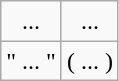<table class="wikitable" style="line-height: 1.2">
<tr align=center>
<td>...</td>
<td>...</td>
</tr>
<tr align=center>
<td>" ... "</td>
<td>( ... )</td>
</tr>
</table>
